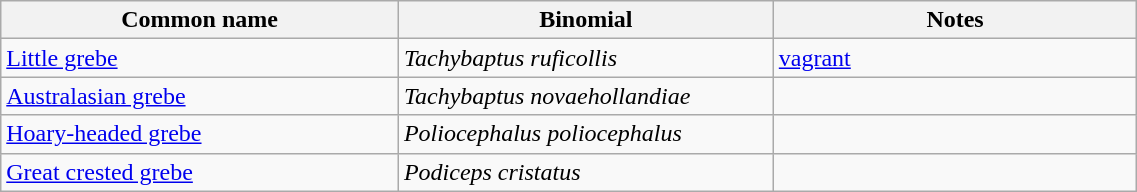<table style="width:60%;" class="wikitable">
<tr>
<th width=35%>Common name</th>
<th width=33%>Binomial</th>
<th width=32%>Notes</th>
</tr>
<tr>
<td><a href='#'>Little grebe</a></td>
<td><em>Tachybaptus ruficollis</em></td>
<td><a href='#'>vagrant</a></td>
</tr>
<tr>
<td><a href='#'>Australasian grebe</a></td>
<td><em>Tachybaptus novaehollandiae</em></td>
<td></td>
</tr>
<tr>
<td><a href='#'>Hoary-headed grebe</a></td>
<td><em>Poliocephalus poliocephalus</em></td>
<td></td>
</tr>
<tr>
<td><a href='#'>Great crested grebe</a></td>
<td><em>Podiceps cristatus</em></td>
<td></td>
</tr>
</table>
